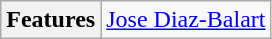<table class="wikitable">
<tr>
<th>Features</th>
<td><a href='#'>Jose Diaz-Balart</a></td>
</tr>
</table>
